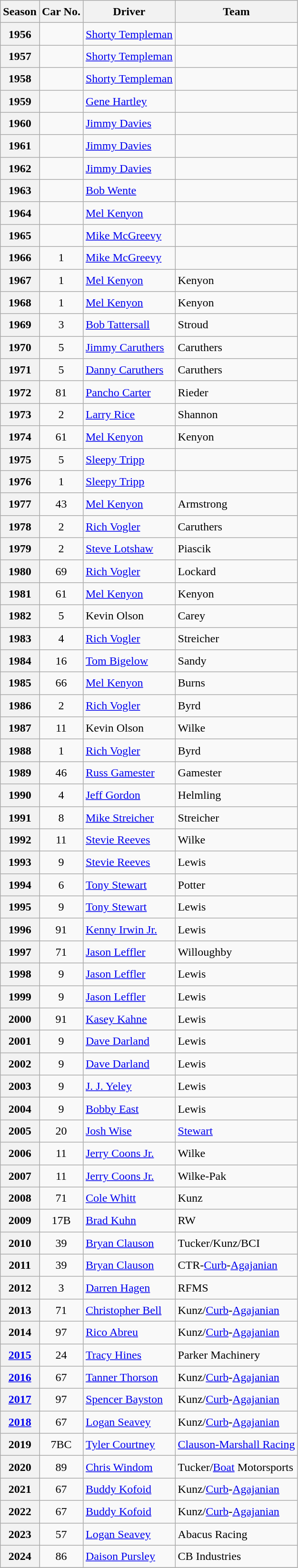<table class="wikitable sortable" style="font-size:1.00em; line-height:1.5em;">
<tr>
<th>Season</th>
<th>Car No.</th>
<th>Driver</th>
<th>Team</th>
</tr>
<tr>
<th>1956</th>
<td align="center"></td>
<td> <a href='#'>Shorty Templeman</a></td>
<td></td>
</tr>
<tr>
<th>1957</th>
<td align="center"></td>
<td> <a href='#'>Shorty Templeman</a></td>
<td></td>
</tr>
<tr>
<th>1958</th>
<td align="center"></td>
<td> <a href='#'>Shorty Templeman</a></td>
<td></td>
</tr>
<tr>
<th>1959</th>
<td align="center"></td>
<td> <a href='#'>Gene Hartley</a></td>
<td></td>
</tr>
<tr>
<th>1960</th>
<td align="center"></td>
<td> <a href='#'>Jimmy Davies</a></td>
<td></td>
</tr>
<tr>
<th>1961</th>
<td align="center"></td>
<td> <a href='#'>Jimmy Davies</a></td>
<td></td>
</tr>
<tr>
<th>1962</th>
<td align="center"></td>
<td> <a href='#'>Jimmy Davies</a></td>
<td></td>
</tr>
<tr>
<th>1963</th>
<td align="center"></td>
<td> <a href='#'>Bob Wente</a></td>
<td></td>
</tr>
<tr>
<th>1964</th>
<td align="center"></td>
<td> <a href='#'>Mel Kenyon</a></td>
<td></td>
</tr>
<tr>
<th>1965</th>
<td align="center"></td>
<td> <a href='#'>Mike McGreevy</a></td>
<td></td>
</tr>
<tr>
<th>1966</th>
<td align="center">1</td>
<td> <a href='#'>Mike McGreevy</a></td>
<td></td>
</tr>
<tr>
<th>1967</th>
<td align="center">1</td>
<td> <a href='#'>Mel Kenyon</a></td>
<td>Kenyon</td>
</tr>
<tr>
<th>1968</th>
<td align="center">1</td>
<td> <a href='#'>Mel Kenyon</a></td>
<td>Kenyon</td>
</tr>
<tr>
<th>1969</th>
<td align="center">3</td>
<td> <a href='#'>Bob Tattersall</a></td>
<td>Stroud</td>
</tr>
<tr>
<th>1970</th>
<td align="center">5</td>
<td> <a href='#'>Jimmy Caruthers</a></td>
<td>Caruthers</td>
</tr>
<tr>
<th>1971</th>
<td align="center">5</td>
<td> <a href='#'>Danny Caruthers</a></td>
<td>Caruthers</td>
</tr>
<tr>
<th>1972</th>
<td align="center">81</td>
<td> <a href='#'>Pancho Carter</a></td>
<td>Rieder</td>
</tr>
<tr>
<th>1973</th>
<td align="center">2</td>
<td> <a href='#'>Larry Rice</a></td>
<td>Shannon</td>
</tr>
<tr>
<th>1974</th>
<td align="center">61</td>
<td> <a href='#'>Mel Kenyon</a></td>
<td>Kenyon</td>
</tr>
<tr>
<th>1975</th>
<td align="center">5</td>
<td> <a href='#'>Sleepy Tripp</a></td>
<td></td>
</tr>
<tr>
<th>1976</th>
<td align="center">1</td>
<td> <a href='#'>Sleepy Tripp</a></td>
<td></td>
</tr>
<tr>
<th>1977</th>
<td align="center">43</td>
<td> <a href='#'>Mel Kenyon</a></td>
<td>Armstrong</td>
</tr>
<tr>
<th>1978</th>
<td align="center">2</td>
<td> <a href='#'>Rich Vogler</a></td>
<td>Caruthers</td>
</tr>
<tr>
<th>1979</th>
<td align="center">2</td>
<td> <a href='#'>Steve Lotshaw</a></td>
<td>Piascik</td>
</tr>
<tr>
<th>1980</th>
<td align="center">69</td>
<td> <a href='#'>Rich Vogler</a></td>
<td>Lockard</td>
</tr>
<tr>
<th>1981</th>
<td align="center">61</td>
<td> <a href='#'>Mel Kenyon</a></td>
<td>Kenyon</td>
</tr>
<tr>
<th>1982</th>
<td align="center">5</td>
<td> Kevin Olson</td>
<td>Carey</td>
</tr>
<tr>
<th>1983</th>
<td align="center">4</td>
<td> <a href='#'>Rich Vogler</a></td>
<td>Streicher</td>
</tr>
<tr>
<th>1984</th>
<td align="center">16</td>
<td> <a href='#'>Tom Bigelow</a></td>
<td>Sandy</td>
</tr>
<tr>
<th>1985</th>
<td align="center">66</td>
<td> <a href='#'>Mel Kenyon</a></td>
<td>Burns</td>
</tr>
<tr>
<th>1986</th>
<td align="center">2</td>
<td> <a href='#'>Rich Vogler</a></td>
<td>Byrd</td>
</tr>
<tr>
<th>1987</th>
<td align="center">11</td>
<td> Kevin Olson</td>
<td>Wilke</td>
</tr>
<tr>
<th>1988</th>
<td align="center">1</td>
<td> <a href='#'>Rich Vogler</a></td>
<td>Byrd</td>
</tr>
<tr>
<th>1989</th>
<td align="center">46</td>
<td> <a href='#'>Russ Gamester</a></td>
<td>Gamester</td>
</tr>
<tr>
<th>1990</th>
<td align="center">4</td>
<td> <a href='#'>Jeff Gordon</a></td>
<td>Helmling</td>
</tr>
<tr>
<th>1991</th>
<td align="center">8</td>
<td> <a href='#'>Mike Streicher</a></td>
<td>Streicher</td>
</tr>
<tr>
<th>1992</th>
<td align="center">11</td>
<td> <a href='#'>Stevie Reeves</a></td>
<td>Wilke</td>
</tr>
<tr>
<th>1993</th>
<td align="center">9</td>
<td> <a href='#'>Stevie Reeves</a></td>
<td>Lewis</td>
</tr>
<tr>
<th>1994</th>
<td align="center">6</td>
<td> <a href='#'>Tony Stewart</a></td>
<td>Potter</td>
</tr>
<tr>
<th>1995</th>
<td align="center">9</td>
<td> <a href='#'>Tony Stewart</a></td>
<td>Lewis</td>
</tr>
<tr>
<th>1996</th>
<td align="center">91</td>
<td> <a href='#'>Kenny Irwin Jr.</a></td>
<td>Lewis</td>
</tr>
<tr>
<th>1997</th>
<td align="center">71</td>
<td> <a href='#'>Jason Leffler</a></td>
<td>Willoughby</td>
</tr>
<tr>
<th>1998</th>
<td align="center">9</td>
<td> <a href='#'>Jason Leffler</a></td>
<td>Lewis</td>
</tr>
<tr>
<th>1999</th>
<td align="center">9</td>
<td> <a href='#'>Jason Leffler</a></td>
<td>Lewis</td>
</tr>
<tr>
<th>2000</th>
<td align="center">91</td>
<td> <a href='#'>Kasey Kahne</a></td>
<td>Lewis</td>
</tr>
<tr>
<th>2001</th>
<td align="center">9</td>
<td> <a href='#'>Dave Darland</a></td>
<td>Lewis</td>
</tr>
<tr>
<th>2002</th>
<td align="center">9</td>
<td> <a href='#'>Dave Darland</a></td>
<td>Lewis</td>
</tr>
<tr>
<th>2003</th>
<td align="center">9</td>
<td> <a href='#'>J. J. Yeley</a></td>
<td>Lewis</td>
</tr>
<tr>
<th>2004</th>
<td align="center">9</td>
<td> <a href='#'>Bobby East</a></td>
<td>Lewis</td>
</tr>
<tr>
<th>2005</th>
<td align="center">20</td>
<td> <a href='#'>Josh Wise</a></td>
<td><a href='#'>Stewart</a></td>
</tr>
<tr>
<th>2006</th>
<td align="center">11</td>
<td> <a href='#'>Jerry Coons Jr.</a></td>
<td>Wilke</td>
</tr>
<tr>
<th>2007</th>
<td align="center">11</td>
<td> <a href='#'>Jerry Coons Jr.</a></td>
<td>Wilke-Pak</td>
</tr>
<tr>
<th>2008</th>
<td align="center">71</td>
<td> <a href='#'>Cole Whitt</a></td>
<td>Kunz</td>
</tr>
<tr>
<th>2009</th>
<td align="center">17B</td>
<td> <a href='#'>Brad Kuhn</a></td>
<td>RW</td>
</tr>
<tr>
<th>2010</th>
<td align="center">39</td>
<td> <a href='#'>Bryan Clauson</a></td>
<td>Tucker/Kunz/BCI</td>
</tr>
<tr>
<th>2011</th>
<td align="center">39</td>
<td> <a href='#'>Bryan Clauson</a></td>
<td>CTR-<a href='#'>Curb</a>-<a href='#'>Agajanian</a></td>
</tr>
<tr>
<th>2012</th>
<td align="center">3</td>
<td> <a href='#'>Darren Hagen</a></td>
<td>RFMS</td>
</tr>
<tr>
<th>2013</th>
<td align="center">71</td>
<td> <a href='#'>Christopher Bell</a></td>
<td>Kunz/<a href='#'>Curb</a>-<a href='#'>Agajanian</a></td>
</tr>
<tr>
<th>2014</th>
<td align="center">97</td>
<td> <a href='#'>Rico Abreu</a></td>
<td>Kunz/<a href='#'>Curb</a>-<a href='#'>Agajanian</a></td>
</tr>
<tr>
<th><a href='#'>2015</a></th>
<td align="center">24</td>
<td> <a href='#'>Tracy Hines</a></td>
<td>Parker Machinery</td>
</tr>
<tr>
<th><a href='#'>2016</a></th>
<td align="center">67</td>
<td> <a href='#'>Tanner Thorson</a></td>
<td>Kunz/<a href='#'>Curb</a>-<a href='#'>Agajanian</a></td>
</tr>
<tr>
<th><a href='#'>2017</a></th>
<td align="center">97</td>
<td> <a href='#'>Spencer Bayston</a></td>
<td>Kunz/<a href='#'>Curb</a>-<a href='#'>Agajanian</a></td>
</tr>
<tr>
<th><a href='#'>2018</a></th>
<td align="center">67</td>
<td> <a href='#'>Logan Seavey</a></td>
<td>Kunz/<a href='#'>Curb</a>-<a href='#'>Agajanian</a></td>
</tr>
<tr>
<th>2019</th>
<td align="center">7BC</td>
<td> <a href='#'>Tyler Courtney</a></td>
<td><a href='#'>Clauson-Marshall Racing</a></td>
</tr>
<tr>
<th>2020</th>
<td align="center">89</td>
<td> <a href='#'>Chris Windom</a></td>
<td>Tucker/<a href='#'>Boat</a> Motorsports</td>
</tr>
<tr>
<th>2021</th>
<td align="center">67</td>
<td> <a href='#'>Buddy Kofoid</a></td>
<td>Kunz/<a href='#'>Curb</a>-<a href='#'>Agajanian</a></td>
</tr>
<tr>
<th>2022</th>
<td align="center">67</td>
<td> <a href='#'>Buddy Kofoid</a></td>
<td>Kunz/<a href='#'>Curb</a>-<a href='#'>Agajanian</a></td>
</tr>
<tr>
<th>2023</th>
<td align="center">57</td>
<td> <a href='#'>Logan Seavey</a></td>
<td>Abacus Racing</td>
</tr>
<tr>
<th>2024</th>
<td align="center">86</td>
<td> <a href='#'>Daison Pursley</a></td>
<td>CB Industries</td>
</tr>
<tr>
</tr>
</table>
